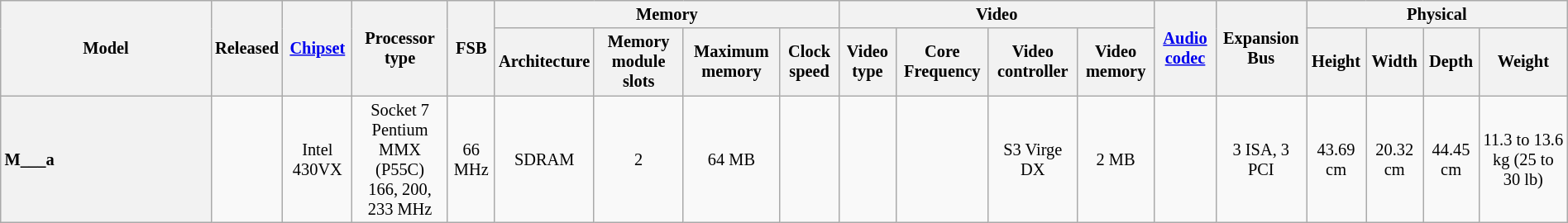<table class="wikitable" style="font-size: 85%; text-align: center; width: 100%;">
<tr>
<th rowspan="2" style="width:12em">Model</th>
<th rowspan="2">Released</th>
<th rowspan="2"><a href='#'>Chipset</a></th>
<th rowspan="2" style="text-align:center;">Processor type</th>
<th rowspan="2">FSB</th>
<th colspan="4" style="text-align:center;">Memory</th>
<th colspan="4" style="text-align:center;">Video</th>
<th rowspan="2"><a href='#'>Audio codec</a></th>
<th rowspan="2">Expansion Bus</th>
<th colspan="4" style="text-align:center;">Physical</th>
</tr>
<tr>
<th>Architecture</th>
<th>Memory module slots</th>
<th>Maximum memory</th>
<th>Clock speed</th>
<th>Video type</th>
<th>Core Frequency</th>
<th>Video controller</th>
<th>Video memory</th>
<th>Height</th>
<th>Width</th>
<th>Depth</th>
<th>Weight</th>
</tr>
<tr>
<th style="text-align:left;">M___a</th>
<td></td>
<td>Intel 430VX</td>
<td>Socket 7<br>Pentium MMX (P55C)<br>166, 200, 233 MHz</td>
<td>66 MHz</td>
<td>SDRAM</td>
<td>2</td>
<td>64 MB</td>
<td></td>
<td></td>
<td></td>
<td>S3 Virge DX</td>
<td>2 MB</td>
<td></td>
<td>3 ISA, 3 PCI</td>
<td>43.69 cm</td>
<td>20.32 cm</td>
<td>44.45 cm</td>
<td>11.3 to 13.6 kg (25 to 30 lb)</td>
</tr>
</table>
